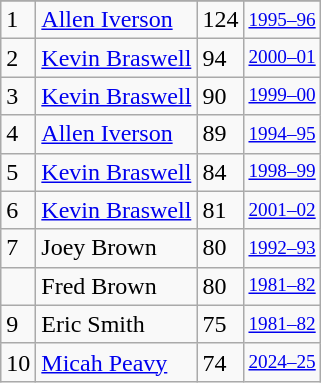<table class="wikitable">
<tr>
</tr>
<tr>
<td>1</td>
<td><a href='#'>Allen Iverson</a></td>
<td>124</td>
<td style="font-size:80%;"><a href='#'>1995–96</a></td>
</tr>
<tr>
<td>2</td>
<td><a href='#'>Kevin Braswell</a></td>
<td>94</td>
<td style="font-size:80%;"><a href='#'>2000–01</a></td>
</tr>
<tr>
<td>3</td>
<td><a href='#'>Kevin Braswell</a></td>
<td>90</td>
<td style="font-size:80%;"><a href='#'>1999–00</a></td>
</tr>
<tr>
<td>4</td>
<td><a href='#'>Allen Iverson</a></td>
<td>89</td>
<td style="font-size:80%;"><a href='#'>1994–95</a></td>
</tr>
<tr>
<td>5</td>
<td><a href='#'>Kevin Braswell</a></td>
<td>84</td>
<td style="font-size:80%;"><a href='#'>1998–99</a></td>
</tr>
<tr>
<td>6</td>
<td><a href='#'>Kevin Braswell</a></td>
<td>81</td>
<td style="font-size:80%;"><a href='#'>2001–02</a></td>
</tr>
<tr>
<td>7</td>
<td>Joey Brown</td>
<td>80</td>
<td style="font-size:80%;"><a href='#'>1992–93</a></td>
</tr>
<tr>
<td></td>
<td>Fred Brown</td>
<td>80</td>
<td style="font-size:80%;"><a href='#'>1981–82</a></td>
</tr>
<tr>
<td>9</td>
<td>Eric Smith</td>
<td>75</td>
<td style="font-size:80%;"><a href='#'>1981–82</a></td>
</tr>
<tr>
<td>10</td>
<td><a href='#'>Micah Peavy</a></td>
<td>74</td>
<td style="font-size:80%;"><a href='#'>2024–25</a></td>
</tr>
</table>
